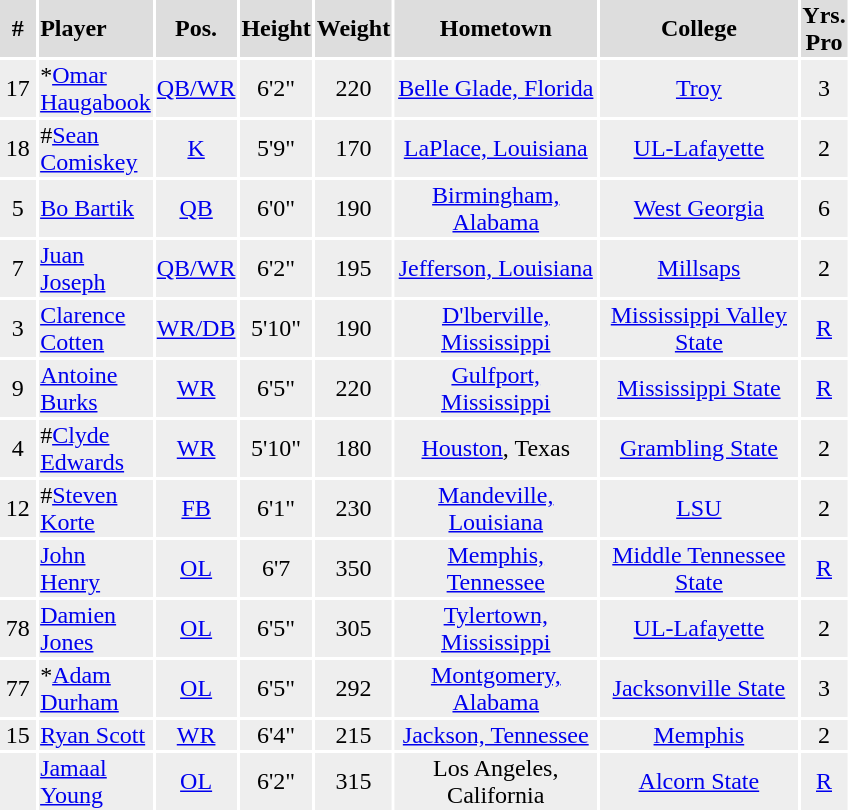<table width=45%>
<tr>
<th colspan=8></th>
</tr>
<tr bgcolor="#dddddd">
<th width=5%>#</th>
<td align=left!!width=55%><strong>Player</strong></td>
<th width=5%><strong>Pos.</strong></th>
<th width=5%><strong>Height</strong></th>
<th width=5%><strong>Weight</strong></th>
<th width=30%><strong>Hometown</strong></th>
<th width=30%><strong>College</strong></th>
<th width=5%><strong>Yrs. Pro</strong></th>
</tr>
<tr bgcolor="#eeeeee">
<td align=center>17</td>
<td>*<a href='#'>Omar Haugabook</a></td>
<td align=center><a href='#'>QB/WR</a></td>
<td align=center>6'2"</td>
<td align=center>220</td>
<td align=center><a href='#'>Belle Glade, Florida</a></td>
<td align=center><a href='#'>Troy</a></td>
<td align=center>3</td>
</tr>
<tr bgcolor="#eeeeee">
<td align=center>18</td>
<td>#<a href='#'>Sean Comiskey</a></td>
<td align=center><a href='#'>K</a></td>
<td align=center>5'9"</td>
<td align=center>170</td>
<td align=center><a href='#'>LaPlace, Louisiana</a></td>
<td align=center><a href='#'>UL-Lafayette</a></td>
<td align=center>2</td>
</tr>
<tr bgcolor="#eeeeee">
<td align=center>5</td>
<td><a href='#'>Bo Bartik</a></td>
<td align=center><a href='#'>QB</a></td>
<td align=center>6'0"</td>
<td align=center>190</td>
<td align=center><a href='#'>Birmingham, Alabama</a></td>
<td align=center><a href='#'>West Georgia</a></td>
<td align=center>6</td>
</tr>
<tr bgcolor="#eeeeee">
<td align=center>7</td>
<td><a href='#'>Juan Joseph</a></td>
<td align=center><a href='#'>QB/WR</a></td>
<td align=center>6'2"</td>
<td align=center>195</td>
<td align=center><a href='#'>Jefferson, Louisiana</a></td>
<td align=center><a href='#'>Millsaps</a></td>
<td align=center>2</td>
</tr>
<tr bgcolor="#eeeeee">
<td align=center>3</td>
<td><a href='#'>Clarence Cotten</a></td>
<td align=center><a href='#'>WR/DB</a></td>
<td align=center>5'10"</td>
<td align=center>190</td>
<td align=center><a href='#'>D'lberville, Mississippi</a></td>
<td align=center><a href='#'>Mississippi Valley State</a></td>
<td align=center><a href='#'>R</a></td>
</tr>
<tr bgcolor="#eeeeee">
<td align=center>9</td>
<td><a href='#'>Antoine Burks</a></td>
<td align=center><a href='#'>WR</a></td>
<td align=center>6'5"</td>
<td align=center>220</td>
<td align=center><a href='#'>Gulfport, Mississippi</a></td>
<td align=center><a href='#'>Mississippi State</a></td>
<td align=center><a href='#'>R</a></td>
</tr>
<tr bgcolor="#eeeeee">
<td align=center>4</td>
<td>#<a href='#'>Clyde Edwards</a></td>
<td align=center><a href='#'>WR</a></td>
<td align=center>5'10"</td>
<td align=center>180</td>
<td align=center><a href='#'>Houston</a>, Texas</td>
<td align=center><a href='#'>Grambling State</a></td>
<td align=center>2</td>
</tr>
<tr bgcolor="#eeeeee">
<td align=center>12</td>
<td>#<a href='#'>Steven Korte</a></td>
<td align=center><a href='#'>FB</a></td>
<td align=center>6'1"</td>
<td align=center>230</td>
<td align=center><a href='#'>Mandeville, Louisiana</a></td>
<td align=center><a href='#'>LSU</a></td>
<td align=center>2</td>
</tr>
<tr bgcolor="#eeeeee">
<td align=center></td>
<td><a href='#'>John Henry</a></td>
<td align=center><a href='#'>OL</a></td>
<td align=center>6'7</td>
<td align=center>350</td>
<td align=center><a href='#'>Memphis, Tennessee</a></td>
<td align=center><a href='#'>Middle Tennessee State</a></td>
<td align=center><a href='#'>R</a></td>
</tr>
<tr bgcolor="#eeeeee">
<td align=center>78</td>
<td><a href='#'>Damien Jones</a></td>
<td align=center><a href='#'>OL</a></td>
<td align=center>6'5"</td>
<td align=center>305</td>
<td align=center><a href='#'>Tylertown, Mississippi</a></td>
<td align=center><a href='#'>UL-Lafayette</a></td>
<td align=center>2</td>
</tr>
<tr bgcolor="#eeeeee">
<td align=center>77</td>
<td>*<a href='#'>Adam Durham</a></td>
<td align=center><a href='#'>OL</a></td>
<td align=center>6'5"</td>
<td align=center>292</td>
<td align=center><a href='#'>Montgomery, Alabama</a></td>
<td align=center><a href='#'>Jacksonville State</a></td>
<td align=center>3</td>
</tr>
<tr bgcolor="#eeeeee">
<td align=center>15</td>
<td><a href='#'>Ryan Scott</a></td>
<td align=center><a href='#'>WR</a></td>
<td align=center>6'4"</td>
<td align=center>215</td>
<td align=center><a href='#'>Jackson, Tennessee</a></td>
<td align=center><a href='#'>Memphis</a></td>
<td align=center>2</td>
</tr>
<tr bgcolor="#eeeeee">
<td align=center></td>
<td><a href='#'>Jamaal Young</a></td>
<td align=center><a href='#'>OL</a></td>
<td align=center>6'2"</td>
<td align=center>315</td>
<td align=center>Los Angeles, California</td>
<td align=center><a href='#'>Alcorn State</a></td>
<td align=center><a href='#'>R</a></td>
</tr>
</table>
